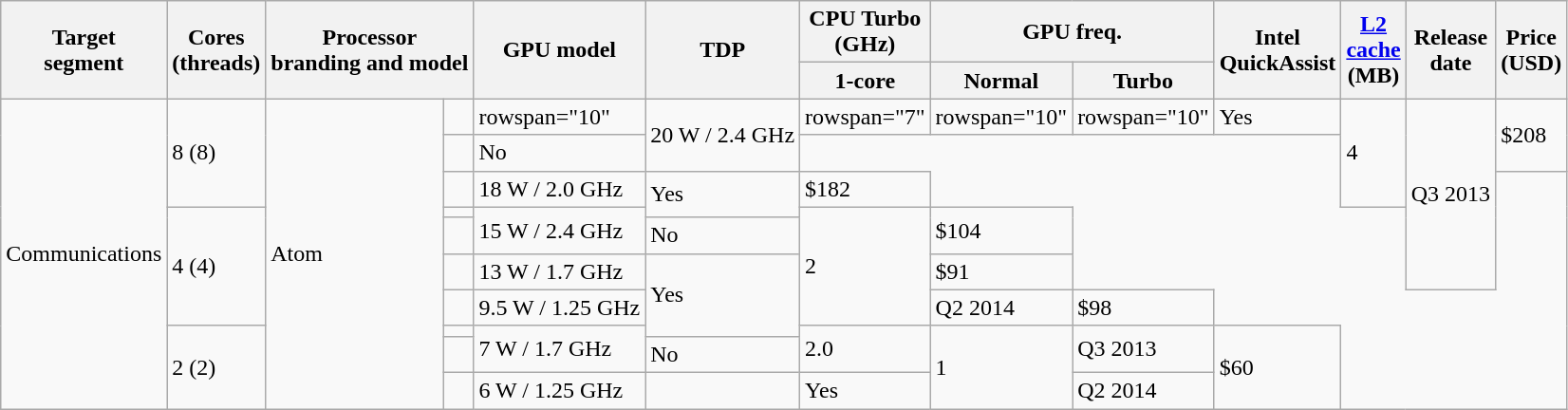<table class="wikitable">
<tr>
<th rowspan=2>Target<br>segment</th>
<th rowspan=2>Cores<br>(threads)</th>
<th colspan=2 rowspan="2">Processor<br>branding and model</th>
<th rowspan=2>GPU model</th>
<th rowspan=2>TDP</th>
<th>CPU Turbo<br>(GHz)</th>
<th colspan=2>GPU freq.</th>
<th rowspan=2>Intel<br> QuickAssist</th>
<th rowspan=2><a href='#'>L2<br>cache</a><br>(MB)</th>
<th rowspan=2>Release<br>date</th>
<th rowspan=2>Price<br>(USD)</th>
</tr>
<tr>
<th>1-core</th>
<th>Normal</th>
<th>Turbo</th>
</tr>
<tr>
<td rowspan="10">Communications</td>
<td rowspan="3">8 (8)</td>
<td rowspan="10">Atom</td>
<td></td>
<td>rowspan="10" </td>
<td rowspan="2">20 W / 2.4 GHz</td>
<td>rowspan="7" </td>
<td>rowspan="10" </td>
<td>rowspan="10" </td>
<td>Yes</td>
<td rowspan="3">4</td>
<td rowspan="6">Q3 2013</td>
<td rowspan="2">$208</td>
</tr>
<tr>
<td></td>
<td>No</td>
</tr>
<tr>
<td></td>
<td>18 W / 2.0 GHz</td>
<td rowspan="2">Yes</td>
<td>$182</td>
</tr>
<tr>
<td rowspan="4">4 (4)</td>
<td></td>
<td rowspan="2">15 W / 2.4 GHz</td>
<td rowspan="4">2</td>
<td rowspan="2">$104</td>
</tr>
<tr>
<td></td>
<td>No</td>
</tr>
<tr>
<td></td>
<td>13 W / 1.7 GHz</td>
<td rowspan="3">Yes</td>
<td>$91</td>
</tr>
<tr>
<td></td>
<td>9.5 W / 1.25 GHz</td>
<td>Q2 2014</td>
<td>$98</td>
</tr>
<tr>
<td rowspan="3">2 (2)</td>
<td></td>
<td rowspan="2">7 W / 1.7 GHz</td>
<td rowspan="2">2.0</td>
<td rowspan="3">1</td>
<td rowspan="2">Q3 2013</td>
<td rowspan="3">$60</td>
</tr>
<tr>
<td></td>
<td>No</td>
</tr>
<tr>
<td></td>
<td>6 W / 1.25 GHz</td>
<td></td>
<td>Yes</td>
<td>Q2 2014</td>
</tr>
</table>
